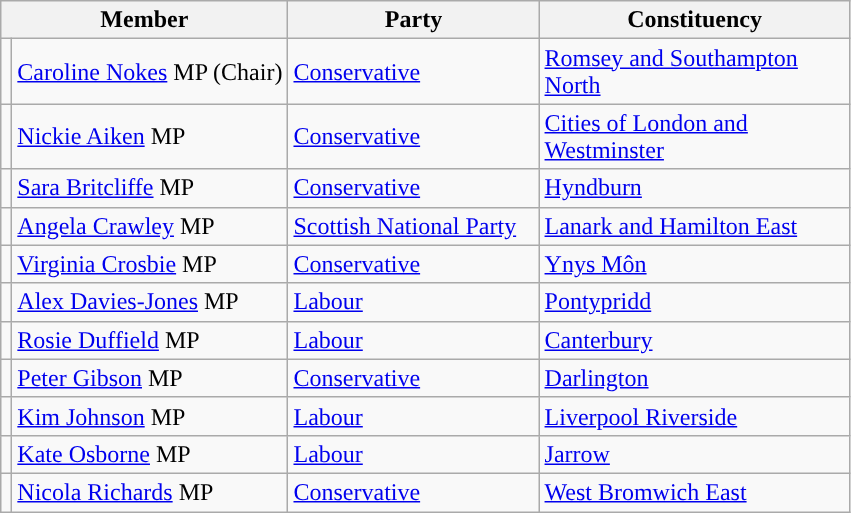<table class="wikitable">
<tr>
<th colspan="2" width="160px" valign="top">Member</th>
<th width="160px" valign="top">Party</th>
<th width="200px" valign="top">Constituency</th>
</tr>
<tr>
<td style="color:inherit;background:"></td>
<td><a href='#'>Caroline Nokes</a> MP (Chair)</td>
<td><a href='#'>Conservative</a></td>
<td><a href='#'>Romsey and Southampton North</a></td>
</tr>
<tr>
<td style="color:inherit;background:"></td>
<td><a href='#'>Nickie Aiken</a> MP</td>
<td><a href='#'>Conservative</a></td>
<td><a href='#'>Cities of London and Westminster</a></td>
</tr>
<tr>
<td style="color:inherit;background:"></td>
<td><a href='#'>Sara Britcliffe</a> MP</td>
<td><a href='#'>Conservative</a></td>
<td><a href='#'>Hyndburn</a></td>
</tr>
<tr>
<td style="color:inherit;background:"></td>
<td><a href='#'>Angela Crawley</a> MP</td>
<td><a href='#'>Scottish National Party</a></td>
<td><a href='#'>Lanark and Hamilton East</a></td>
</tr>
<tr>
<td style="color:inherit;background:"></td>
<td><a href='#'>Virginia Crosbie</a> MP</td>
<td><a href='#'>Conservative</a></td>
<td><a href='#'>Ynys Môn</a></td>
</tr>
<tr>
<td style="color:inherit;background:"></td>
<td><a href='#'>Alex Davies-Jones</a> MP</td>
<td><a href='#'>Labour</a></td>
<td><a href='#'>Pontypridd</a></td>
</tr>
<tr>
<td style="color:inherit;background:"></td>
<td><a href='#'>Rosie Duffield</a> MP</td>
<td><a href='#'>Labour</a></td>
<td><a href='#'>Canterbury</a></td>
</tr>
<tr>
<td style="color:inherit;background:"></td>
<td><a href='#'>Peter Gibson</a> MP</td>
<td><a href='#'>Conservative</a></td>
<td><a href='#'>Darlington</a></td>
</tr>
<tr>
<td style="color:inherit;background:"></td>
<td><a href='#'>Kim Johnson</a> MP</td>
<td><a href='#'>Labour</a></td>
<td><a href='#'>Liverpool Riverside</a></td>
</tr>
<tr>
<td style="color:inherit;background:"></td>
<td><a href='#'>Kate Osborne</a> MP</td>
<td><a href='#'>Labour</a></td>
<td><a href='#'>Jarrow</a></td>
</tr>
<tr>
<td style="color:inherit;background:"></td>
<td><a href='#'>Nicola Richards</a> MP</td>
<td><a href='#'>Conservative</a></td>
<td><a href='#'>West Bromwich East</a></td>
</tr>
</table>
